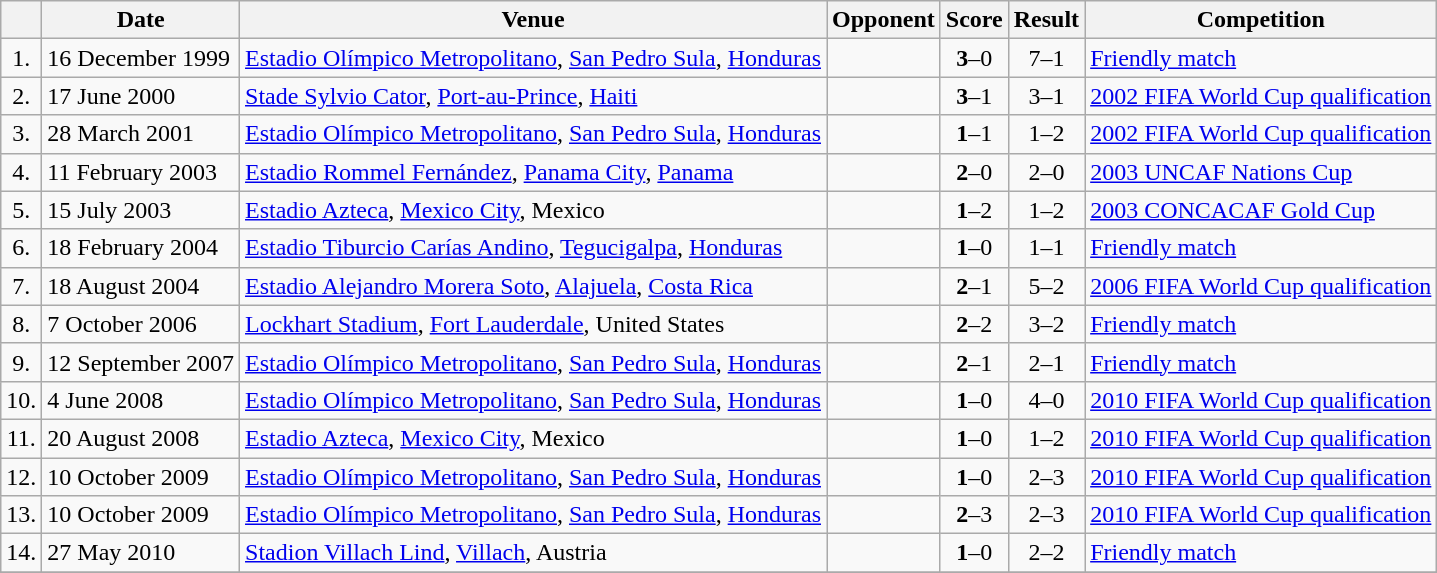<table class="wikitable">
<tr>
<th></th>
<th>Date</th>
<th>Venue</th>
<th>Opponent</th>
<th>Score</th>
<th>Result</th>
<th>Competition</th>
</tr>
<tr>
<td align="center">1.</td>
<td>16 December 1999</td>
<td><a href='#'>Estadio Olímpico Metropolitano</a>, <a href='#'>San Pedro Sula</a>, <a href='#'>Honduras</a></td>
<td></td>
<td align="center"><strong>3</strong>–0</td>
<td align="center">7–1</td>
<td><a href='#'>Friendly match</a></td>
</tr>
<tr>
<td align="center">2.</td>
<td>17 June 2000</td>
<td><a href='#'>Stade Sylvio Cator</a>, <a href='#'>Port-au-Prince</a>, <a href='#'>Haiti</a></td>
<td></td>
<td align="center"><strong>3</strong>–1</td>
<td align="center">3–1</td>
<td><a href='#'>2002 FIFA World Cup qualification</a></td>
</tr>
<tr>
<td align="center">3.</td>
<td>28 March 2001</td>
<td><a href='#'>Estadio Olímpico Metropolitano</a>, <a href='#'>San Pedro Sula</a>, <a href='#'>Honduras</a></td>
<td></td>
<td align="center"><strong>1</strong>–1</td>
<td align="center">1–2</td>
<td><a href='#'>2002 FIFA World Cup qualification</a></td>
</tr>
<tr>
<td align="center">4.</td>
<td>11 February 2003</td>
<td><a href='#'>Estadio Rommel Fernández</a>, <a href='#'>Panama City</a>, <a href='#'>Panama</a></td>
<td></td>
<td align="center"><strong>2</strong>–0</td>
<td align="center">2–0</td>
<td><a href='#'>2003 UNCAF Nations Cup</a></td>
</tr>
<tr>
<td align="center">5.</td>
<td>15 July 2003</td>
<td><a href='#'>Estadio Azteca</a>, <a href='#'>Mexico City</a>, Mexico</td>
<td></td>
<td align="center"><strong>1</strong>–2</td>
<td align="center">1–2</td>
<td><a href='#'>2003 CONCACAF Gold Cup</a></td>
</tr>
<tr>
<td align="center">6.</td>
<td>18 February 2004</td>
<td><a href='#'>Estadio Tiburcio Carías Andino</a>, <a href='#'>Tegucigalpa</a>, <a href='#'>Honduras</a></td>
<td></td>
<td align="center"><strong>1</strong>–0</td>
<td align="center">1–1</td>
<td><a href='#'>Friendly match</a></td>
</tr>
<tr>
<td align="center">7.</td>
<td>18 August 2004</td>
<td><a href='#'>Estadio Alejandro Morera Soto</a>, <a href='#'>Alajuela</a>, <a href='#'>Costa Rica</a></td>
<td></td>
<td align="center"><strong>2</strong>–1</td>
<td align="center">5–2</td>
<td><a href='#'>2006 FIFA World Cup qualification</a></td>
</tr>
<tr>
<td align="center">8.</td>
<td>7 October 2006</td>
<td><a href='#'>Lockhart Stadium</a>, <a href='#'>Fort Lauderdale</a>, United States</td>
<td></td>
<td align="center"><strong>2</strong>–2</td>
<td align="center">3–2</td>
<td><a href='#'>Friendly match</a></td>
</tr>
<tr>
<td align="center">9.</td>
<td>12 September 2007</td>
<td><a href='#'>Estadio Olímpico Metropolitano</a>, <a href='#'>San Pedro Sula</a>, <a href='#'>Honduras</a></td>
<td></td>
<td align="center"><strong>2</strong>–1</td>
<td align="center">2–1</td>
<td><a href='#'>Friendly match</a></td>
</tr>
<tr>
<td align="center">10.</td>
<td>4 June 2008</td>
<td><a href='#'>Estadio Olímpico Metropolitano</a>, <a href='#'>San Pedro Sula</a>, <a href='#'>Honduras</a></td>
<td></td>
<td align="center"><strong>1</strong>–0</td>
<td align="center">4–0</td>
<td><a href='#'>2010 FIFA World Cup qualification</a></td>
</tr>
<tr>
<td align="center">11.</td>
<td>20 August 2008</td>
<td><a href='#'>Estadio Azteca</a>, <a href='#'>Mexico City</a>, Mexico</td>
<td></td>
<td align="center"><strong>1</strong>–0</td>
<td align="center">1–2</td>
<td><a href='#'>2010 FIFA World Cup qualification</a></td>
</tr>
<tr>
<td align="center">12.</td>
<td>10 October 2009</td>
<td><a href='#'>Estadio Olímpico Metropolitano</a>, <a href='#'>San Pedro Sula</a>, <a href='#'>Honduras</a></td>
<td></td>
<td align="center"><strong>1</strong>–0</td>
<td align="center">2–3</td>
<td><a href='#'>2010 FIFA World Cup qualification</a></td>
</tr>
<tr>
<td align="center">13.</td>
<td>10 October 2009</td>
<td><a href='#'>Estadio Olímpico Metropolitano</a>, <a href='#'>San Pedro Sula</a>, <a href='#'>Honduras</a></td>
<td></td>
<td align="center"><strong>2</strong>–3</td>
<td align="center">2–3</td>
<td><a href='#'>2010 FIFA World Cup qualification</a></td>
</tr>
<tr>
<td align="center">14.</td>
<td>27 May 2010</td>
<td><a href='#'>Stadion Villach Lind</a>, <a href='#'>Villach</a>, Austria</td>
<td></td>
<td align="center"><strong>1</strong>–0</td>
<td align="center">2–2</td>
<td><a href='#'>Friendly match</a></td>
</tr>
<tr>
</tr>
</table>
